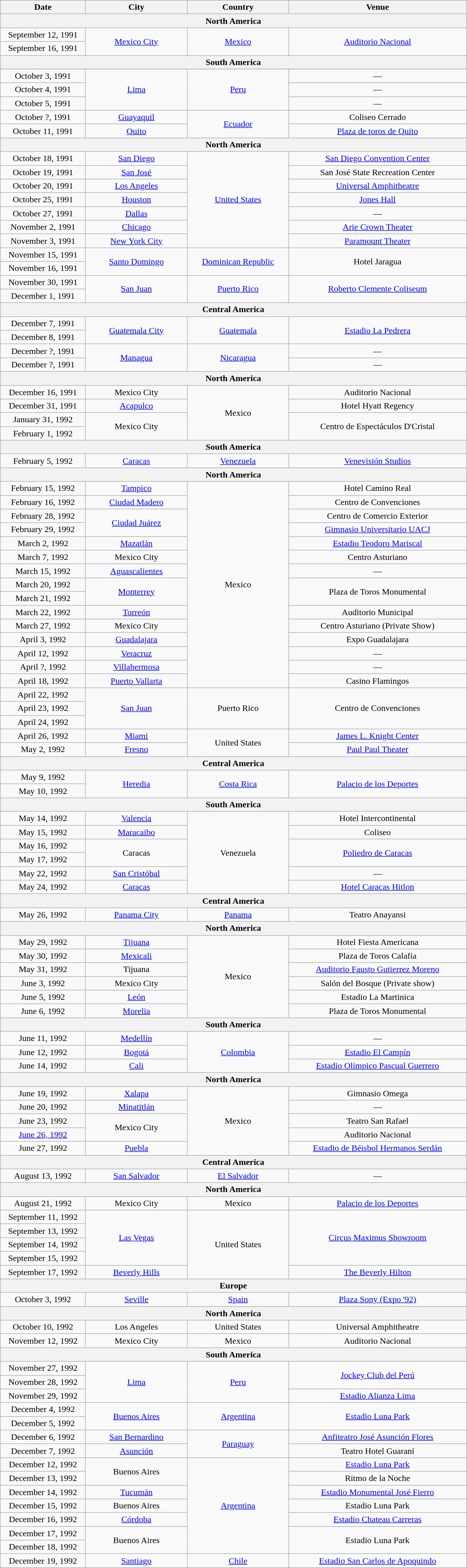<table class="wikitable plainrowheaders" style="text-align:center;">
<tr>
<th width="150">Date</th>
<th width="180">City</th>
<th width="180">Country</th>
<th width="320">Venue</th>
</tr>
<tr>
<th colspan="5">North America</th>
</tr>
<tr>
<td>September 12, 1991</td>
<td rowspan="2"><a href='#'>Mexico City</a></td>
<td rowspan="2"><a href='#'>Mexico</a></td>
<td rowspan="2"><a href='#'>Auditorio Nacional</a></td>
</tr>
<tr>
<td>September 16, 1991</td>
</tr>
<tr>
<th colspan="5">South America</th>
</tr>
<tr>
</tr>
<tr>
<td>October 3, 1991</td>
<td rowspan="3"><a href='#'>Lima</a></td>
<td rowspan="3"><a href='#'>Peru</a></td>
<td>—</td>
</tr>
<tr>
<td>October 4, 1991</td>
<td>—</td>
</tr>
<tr>
<td>October 5, 1991</td>
<td>—</td>
</tr>
<tr>
<td>October ?, 1991</td>
<td><a href='#'>Guayaquil</a></td>
<td rowspan="2"><a href='#'>Ecuador</a></td>
<td>Coliseo Cerrado</td>
</tr>
<tr>
<td>October 11, 1991</td>
<td><a href='#'>Quito</a></td>
<td><a href='#'>Plaza de toros de Quito</a></td>
</tr>
<tr>
<th colspan="5">North America</th>
</tr>
<tr>
<td>October 18, 1991</td>
<td><a href='#'>San Diego</a></td>
<td rowspan="7"><a href='#'>United States</a></td>
<td><a href='#'>San Diego Convention Center</a></td>
</tr>
<tr>
<td>October 19, 1991</td>
<td><a href='#'>San José</a></td>
<td>San José State Recreation Center</td>
</tr>
<tr>
<td>October 20, 1991</td>
<td><a href='#'>Los Angeles</a></td>
<td><a href='#'>Universal Amphitheatre</a></td>
</tr>
<tr>
<td>October 25, 1991</td>
<td><a href='#'>Houston</a></td>
<td><a href='#'>Jones Hall</a></td>
</tr>
<tr>
<td>October 27, 1991</td>
<td><a href='#'>Dallas</a></td>
<td>—</td>
</tr>
<tr>
<td>November 2, 1991</td>
<td><a href='#'>Chicago</a></td>
<td><a href='#'>Arie Crown Theater</a></td>
</tr>
<tr>
<td>November 3, 1991</td>
<td><a href='#'>New York City</a></td>
<td><a href='#'>Paramount Theater</a></td>
</tr>
<tr>
<td>November 15, 1991</td>
<td rowspan="2"><a href='#'>Santo Domingo</a></td>
<td rowspan="2"><a href='#'>Dominican Republic</a></td>
<td rowspan="2">Hotel Jaragua</td>
</tr>
<tr>
<td>November 16, 1991</td>
</tr>
<tr>
<td>November 30, 1991</td>
<td rowspan="2"><a href='#'>San Juan</a></td>
<td rowspan="2"><a href='#'>Puerto Rico</a></td>
<td rowspan="2"><a href='#'>Roberto Clemente Coliseum</a></td>
</tr>
<tr>
<td>December 1, 1991</td>
</tr>
<tr>
<th colspan="5">Central America</th>
</tr>
<tr>
<td>December 7, 1991</td>
<td rowspan="2"><a href='#'>Guatemala City</a></td>
<td rowspan="2"><a href='#'>Guatemala</a></td>
<td rowspan="2"><a href='#'>Estadio La Pedrera</a></td>
</tr>
<tr>
<td>December 8, 1991</td>
</tr>
<tr>
<td>December ?, 1991</td>
<td rowspan="2"><a href='#'>Managua</a></td>
<td rowspan="2"><a href='#'>Nicaragua</a></td>
<td>—</td>
</tr>
<tr>
<td>December ?, 1991</td>
<td>—</td>
</tr>
<tr>
<th colspan="5">North America</th>
</tr>
<tr>
<td>December 16, 1991</td>
<td>Mexico City</td>
<td rowspan="4">Mexico</td>
<td>Auditorio Nacional</td>
</tr>
<tr>
<td>December 31, 1991</td>
<td><a href='#'>Acapulco</a></td>
<td>Hotel Hyatt Regency</td>
</tr>
<tr>
<td>January 31, 1992</td>
<td rowspan="2">Mexico City</td>
<td rowspan="2">Centro de Espectáculos D'Cristal</td>
</tr>
<tr>
<td>February 1, 1992</td>
</tr>
<tr>
<th colspan="5">South America</th>
</tr>
<tr>
<td>February 5, 1992</td>
<td><a href='#'>Caracas</a></td>
<td><a href='#'>Venezuela</a></td>
<td><a href='#'>Venevisión Studios</a></td>
</tr>
<tr>
<th colspan="5">North America</th>
</tr>
<tr>
<td>February 15, 1992</td>
<td><a href='#'>Tampico</a></td>
<td rowspan="15">Mexico</td>
<td>Hotel Camino Real</td>
</tr>
<tr>
<td>February 16, 1992</td>
<td><a href='#'>Ciudad Madero</a></td>
<td>Centro de Convenciones</td>
</tr>
<tr>
<td>February 28, 1992</td>
<td rowspan="2"><a href='#'>Ciudad Juárez</a></td>
<td>Centro de Comercio Exterior</td>
</tr>
<tr>
<td>February 29, 1992</td>
<td><a href='#'>Gimnasio Universitario UACJ</a></td>
</tr>
<tr>
<td>March 2, 1992</td>
<td><a href='#'>Mazatlán</a></td>
<td><a href='#'>Estadio Teodoro Mariscal</a></td>
</tr>
<tr>
<td>March 7, 1992</td>
<td>Mexico City</td>
<td>Centro Asturiano</td>
</tr>
<tr>
<td>March 15, 1992</td>
<td><a href='#'>Aguascalientes</a></td>
<td>—</td>
</tr>
<tr>
<td>March 20, 1992</td>
<td rowspan="2"><a href='#'>Monterrey</a></td>
<td rowspan="2">Plaza de Toros Monumental</td>
</tr>
<tr>
<td>March 21, 1992</td>
</tr>
<tr>
<td>March 22, 1992</td>
<td><a href='#'>Torreón</a></td>
<td>Auditorio Municipal</td>
</tr>
<tr>
<td>March 27, 1992</td>
<td>Mexico City</td>
<td>Centro Asturiano (Private Show)</td>
</tr>
<tr>
<td>April 3, 1992</td>
<td><a href='#'>Guadalajara</a></td>
<td>Expo Guadalajara</td>
</tr>
<tr>
<td>April 12, 1992</td>
<td><a href='#'>Veracruz</a></td>
<td>—</td>
</tr>
<tr>
<td>April ?, 1992</td>
<td><a href='#'>Villahermosa</a></td>
<td>—</td>
</tr>
<tr>
<td>April 18, 1992</td>
<td><a href='#'>Puerto Vallarta</a></td>
<td>Casino Flamingos</td>
</tr>
<tr>
<td>April 22, 1992</td>
<td rowspan="3"><a href='#'>San Juan</a></td>
<td rowspan="3">Puerto Rico</td>
<td rowspan="3">Centro de Convenciones</td>
</tr>
<tr>
<td>April 23, 1992</td>
</tr>
<tr>
<td>April 24, 1992</td>
</tr>
<tr>
<td>April 26, 1992</td>
<td><a href='#'>Miami</a></td>
<td rowspan="2">United States</td>
<td><a href='#'>James L. Knight Center</a></td>
</tr>
<tr>
<td>May 2, 1992</td>
<td><a href='#'>Fresno</a></td>
<td><a href='#'>Paul Paul Theater</a></td>
</tr>
<tr>
<th colspan="5">Central America</th>
</tr>
<tr>
<td>May 9, 1992</td>
<td rowspan="2"><a href='#'>Heredia</a></td>
<td rowspan="2"><a href='#'>Costa Rica</a></td>
<td rowspan="2"><a href='#'>Palacio de los Deportes</a></td>
</tr>
<tr>
<td>May 10, 1992</td>
</tr>
<tr>
<th colspan="5">South America</th>
</tr>
<tr>
<td>May 14, 1992</td>
<td><a href='#'>Valencia</a></td>
<td rowspan="6">Venezuela</td>
<td>Hotel Intercontinental</td>
</tr>
<tr>
<td>May 15, 1992</td>
<td><a href='#'>Maracaibo</a></td>
<td>Coliseo</td>
</tr>
<tr>
<td>May 16, 1992</td>
<td rowspan="2">Caracas</td>
<td rowspan="2"><a href='#'>Poliedro de Caracas</a></td>
</tr>
<tr>
<td>May 17, 1992</td>
</tr>
<tr>
<td>May 22, 1992</td>
<td><a href='#'>San Cristóbal</a></td>
<td>—</td>
</tr>
<tr>
<td>May 24, 1992</td>
<td><a href='#'>Caracas</a></td>
<td><a href='#'>Hotel Caracas Hitlon</a></td>
</tr>
<tr>
<th colspan="5">Central America</th>
</tr>
<tr>
<td>May 26, 1992</td>
<td><a href='#'>Panama City</a></td>
<td><a href='#'>Panama</a></td>
<td>Teatro Anayansi</td>
</tr>
<tr>
<th colspan="5">North America</th>
</tr>
<tr>
<td>May 29, 1992</td>
<td><a href='#'>Tijuana</a></td>
<td rowspan="6">Mexico</td>
<td>Hotel Fiesta Americana</td>
</tr>
<tr>
<td>May 30, 1992</td>
<td><a href='#'>Mexicali</a></td>
<td>Plaza de Toros Calafia</td>
</tr>
<tr>
<td>May 31, 1992</td>
<td>Tijuana</td>
<td><a href='#'>Auditorio Fausto Gutierrez Moreno</a></td>
</tr>
<tr>
<td>June 3, 1992</td>
<td>Mexico City</td>
<td>Salón del Bosque (Private show)</td>
</tr>
<tr>
<td>June 5, 1992</td>
<td><a href='#'>León</a></td>
<td>Estadio La Martinica</td>
</tr>
<tr>
<td>June 6, 1992</td>
<td><a href='#'>Morelia</a></td>
<td>Plaza de Toros Monumental</td>
</tr>
<tr>
<th colspan="5">South America</th>
</tr>
<tr>
<td>June 11, 1992</td>
<td><a href='#'>Medellín</a></td>
<td rowspan="3"><a href='#'>Colombia</a></td>
<td>—</td>
</tr>
<tr>
<td>June 12, 1992</td>
<td><a href='#'>Bogotá</a></td>
<td><a href='#'>Estadio El Campín</a></td>
</tr>
<tr>
<td>June 14, 1992</td>
<td><a href='#'>Cali</a></td>
<td><a href='#'>Estadio Olímpico Pascual Guerrero</a></td>
</tr>
<tr>
<th colspan="5">North America</th>
</tr>
<tr>
<td>June 19, 1992</td>
<td><a href='#'>Xalapa</a></td>
<td rowspan="5">Mexico</td>
<td>Gimnasio Omega</td>
</tr>
<tr>
<td>June 20, 1992</td>
<td><a href='#'>Minatitlán</a></td>
<td>—</td>
</tr>
<tr>
<td>June 23, 1992</td>
<td rowspan="2">Mexico City</td>
<td>Teatro San Rafael</td>
</tr>
<tr>
<td><a href='#'>June 26, 1992</a></td>
<td>Auditorio Nacional</td>
</tr>
<tr>
<td>June 27, 1992</td>
<td><a href='#'>Puebla</a></td>
<td><a href='#'>Estadio de Béisbol Hermanos Serdán</a></td>
</tr>
<tr>
<th colspan="5">Central America</th>
</tr>
<tr>
<td>August 13, 1992</td>
<td><a href='#'>San Salvador</a></td>
<td><a href='#'>El Salvador</a></td>
<td>—</td>
</tr>
<tr>
<th colspan="5">North America</th>
</tr>
<tr>
<td>August 21, 1992</td>
<td>Mexico City</td>
<td>Mexico</td>
<td><a href='#'>Palacio de los Deportes</a></td>
</tr>
<tr>
<td>September 11, 1992</td>
<td rowspan="4"><a href='#'>Las Vegas</a></td>
<td rowspan="5">United States</td>
<td rowspan="4"><a href='#'>Circus Maximus Showroom</a></td>
</tr>
<tr>
<td>September 13, 1992</td>
</tr>
<tr>
<td>September 14, 1992</td>
</tr>
<tr>
<td>September 15, 1992</td>
</tr>
<tr>
<td>September 17, 1992</td>
<td><a href='#'>Beverly Hills</a></td>
<td><a href='#'>The Beverly Hilton</a></td>
</tr>
<tr>
<th colspan="5">Europe</th>
</tr>
<tr>
<td>October 3, 1992</td>
<td><a href='#'>Seville</a></td>
<td><a href='#'>Spain</a></td>
<td><a href='#'>Plaza Sony (Expo '92)</a></td>
</tr>
<tr>
<th colspan="5">North America</th>
</tr>
<tr>
<td>October 10, 1992</td>
<td>Los Angeles</td>
<td>United States</td>
<td>Universal Amphitheatre</td>
</tr>
<tr>
<td>November 12, 1992</td>
<td>Mexico City</td>
<td>Mexico</td>
<td>Auditorio Nacional</td>
</tr>
<tr>
<th colspan="5">South America</th>
</tr>
<tr>
<td>November 27, 1992</td>
<td rowspan="3"><a href='#'>Lima</a></td>
<td rowspan="3"><a href='#'>Peru</a></td>
<td rowspan="2"><a href='#'>Jockey Club del Perú</a></td>
</tr>
<tr>
<td>November 28, 1992</td>
</tr>
<tr>
<td>November 29, 1992</td>
<td><a href='#'>Estadio Alianza Lima</a></td>
</tr>
<tr>
<td>December 4, 1992</td>
<td rowspan="2"><a href='#'>Buenos Aires</a></td>
<td rowspan="2"><a href='#'>Argentina</a></td>
<td rowspan="2"><a href='#'>Estadio Luna Park</a></td>
</tr>
<tr>
<td>December 5, 1992</td>
</tr>
<tr>
<td>December 6, 1992</td>
<td><a href='#'>San Bernardino</a></td>
<td rowspan="2"><a href='#'>Paraguay</a></td>
<td><a href='#'>Anfiteatro José Asunción Flores</a></td>
</tr>
<tr>
<td>December 7, 1992</td>
<td><a href='#'>Asunción</a></td>
<td>Teatro Hotel Guaraní</td>
</tr>
<tr>
<td>December 12, 1992</td>
<td rowspan="2">Buenos Aires</td>
<td rowspan="7"><a href='#'>Argentina</a></td>
<td><a href='#'>Estadio Luna Park</a></td>
</tr>
<tr>
<td>December 13, 1992</td>
<td>Ritmo de la Noche</td>
</tr>
<tr>
<td>December 14, 1992</td>
<td><a href='#'>Tucumán</a></td>
<td><a href='#'>Estadio Monumental José Fierro</a></td>
</tr>
<tr>
<td>December 15, 1992</td>
<td>Buenos Aires</td>
<td>Estadio Luna Park</td>
</tr>
<tr>
<td>December 16, 1992</td>
<td><a href='#'>Córdoba</a></td>
<td><a href='#'>Estadio Chateau Carreras</a></td>
</tr>
<tr>
<td>December 17, 1992</td>
<td rowspan="2">Buenos Aires</td>
<td rowspan="2">Estadio Luna Park</td>
</tr>
<tr>
<td>December 18, 1992</td>
</tr>
<tr>
<td>December 19, 1992</td>
<td><a href='#'>Santiago</a></td>
<td><a href='#'>Chile</a></td>
<td><a href='#'>Estadio San Carlos de Apoquindo</a></td>
</tr>
</table>
